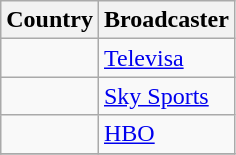<table class="wikitable">
<tr>
<th align=center>Country</th>
<th align=center>Broadcaster</th>
</tr>
<tr>
<td></td>
<td><a href='#'>Televisa</a></td>
</tr>
<tr>
<td></td>
<td><a href='#'>Sky Sports</a></td>
</tr>
<tr>
<td></td>
<td><a href='#'>HBO</a></td>
</tr>
<tr>
</tr>
</table>
